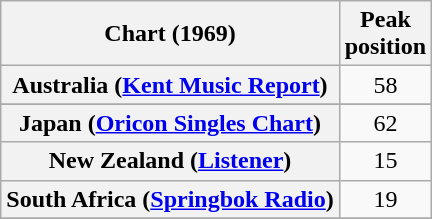<table class="wikitable sortable plainrowheaders" style="text-align:center">
<tr>
<th>Chart (1969)</th>
<th>Peak<br>position</th>
</tr>
<tr>
<th scope="row">Australia (<a href='#'>Kent Music Report</a>)</th>
<td>58</td>
</tr>
<tr>
</tr>
<tr>
</tr>
<tr>
</tr>
<tr>
<th scope="row">Japan (<a href='#'>Oricon Singles Chart</a>)</th>
<td>62</td>
</tr>
<tr>
<th scope="row">New Zealand (<a href='#'>Listener</a>)</th>
<td>15</td>
</tr>
<tr>
<th scope="row">South Africa (<a href='#'>Springbok Radio</a>)</th>
<td>19</td>
</tr>
<tr>
</tr>
</table>
